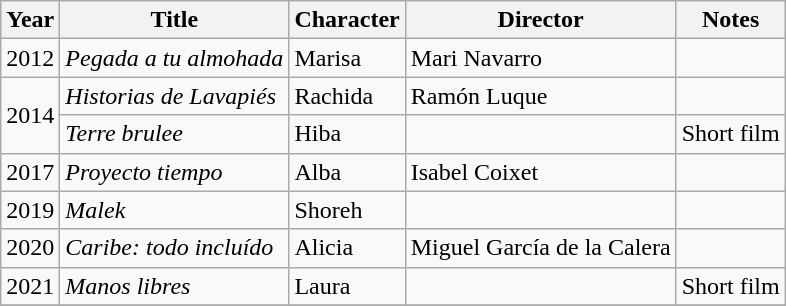<table class="wikitable">
<tr>
<th>Year</th>
<th>Title</th>
<th>Character</th>
<th>Director</th>
<th>Notes</th>
</tr>
<tr>
<td>2012</td>
<td><em>Pegada a tu almohada</em></td>
<td>Marisa</td>
<td>Mari Navarro</td>
<td></td>
</tr>
<tr>
<td rowspan="2">2014</td>
<td><em>Historias de Lavapiés</em></td>
<td>Rachida</td>
<td>Ramón Luque</td>
<td></td>
</tr>
<tr>
<td><em>Terre brulee</em></td>
<td>Hiba</td>
<td></td>
<td>Short film</td>
</tr>
<tr>
<td>2017</td>
<td><em>Proyecto tiempo</em></td>
<td>Alba</td>
<td>Isabel Coixet</td>
<td></td>
</tr>
<tr>
<td>2019</td>
<td><em>Malek</em></td>
<td>Shoreh</td>
<td></td>
<td></td>
</tr>
<tr>
<td>2020</td>
<td><em>Caribe: todo incluído</em></td>
<td>Alicia</td>
<td>Miguel García de la Calera</td>
<td></td>
</tr>
<tr>
<td>2021</td>
<td><em>Manos libres</em></td>
<td>Laura</td>
<td></td>
<td>Short film</td>
</tr>
<tr>
</tr>
</table>
